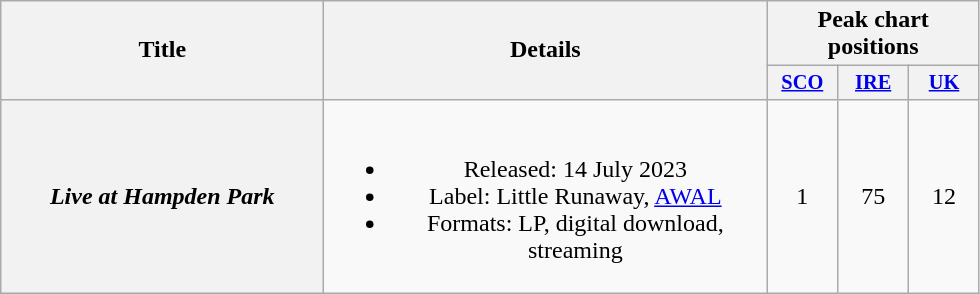<table class="wikitable plainrowheaders" style="text-align:center;">
<tr>
<th scope="col" rowspan="2" style="width:13em;">Title</th>
<th scope="col" rowspan="2" style="width:18em;">Details</th>
<th scope="col" colspan="3">Peak chart positions</th>
</tr>
<tr>
<th scope="col" style="width:3em;font-size:85%;"><a href='#'>SCO</a><br></th>
<th scope="col" style="width:3em;font-size:85%;"><a href='#'>IRE</a><br></th>
<th scope="col" style="width:3em;font-size:85%;"><a href='#'>UK</a><br></th>
</tr>
<tr>
<th scope="row"><em>Live at Hampden Park</em></th>
<td><br><ul><li>Released: 14 July 2023</li><li>Label: Little Runaway, <a href='#'>AWAL</a></li><li>Formats: LP, digital download, streaming</li></ul></td>
<td>1</td>
<td>75<br></td>
<td>12</td>
</tr>
</table>
